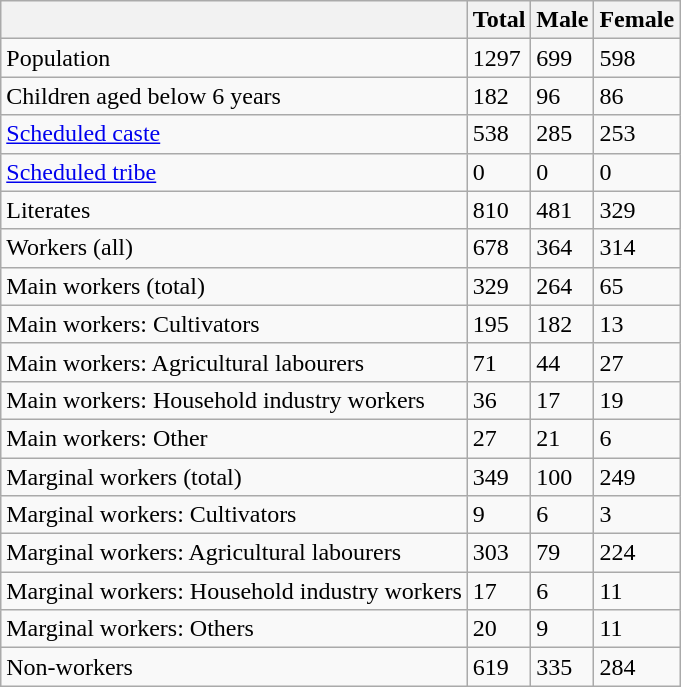<table class="wikitable sortable">
<tr>
<th></th>
<th>Total</th>
<th>Male</th>
<th>Female</th>
</tr>
<tr>
<td>Population</td>
<td>1297</td>
<td>699</td>
<td>598</td>
</tr>
<tr>
<td>Children aged below 6 years</td>
<td>182</td>
<td>96</td>
<td>86</td>
</tr>
<tr>
<td><a href='#'>Scheduled caste</a></td>
<td>538</td>
<td>285</td>
<td>253</td>
</tr>
<tr>
<td><a href='#'>Scheduled tribe</a></td>
<td>0</td>
<td>0</td>
<td>0</td>
</tr>
<tr>
<td>Literates</td>
<td>810</td>
<td>481</td>
<td>329</td>
</tr>
<tr>
<td>Workers (all)</td>
<td>678</td>
<td>364</td>
<td>314</td>
</tr>
<tr>
<td>Main workers (total)</td>
<td>329</td>
<td>264</td>
<td>65</td>
</tr>
<tr>
<td>Main workers: Cultivators</td>
<td>195</td>
<td>182</td>
<td>13</td>
</tr>
<tr>
<td>Main workers: Agricultural labourers</td>
<td>71</td>
<td>44</td>
<td>27</td>
</tr>
<tr>
<td>Main workers: Household industry workers</td>
<td>36</td>
<td>17</td>
<td>19</td>
</tr>
<tr>
<td>Main workers: Other</td>
<td>27</td>
<td>21</td>
<td>6</td>
</tr>
<tr>
<td>Marginal workers (total)</td>
<td>349</td>
<td>100</td>
<td>249</td>
</tr>
<tr>
<td>Marginal workers: Cultivators</td>
<td>9</td>
<td>6</td>
<td>3</td>
</tr>
<tr>
<td>Marginal workers: Agricultural labourers</td>
<td>303</td>
<td>79</td>
<td>224</td>
</tr>
<tr>
<td>Marginal workers: Household industry workers</td>
<td>17</td>
<td>6</td>
<td>11</td>
</tr>
<tr>
<td>Marginal workers: Others</td>
<td>20</td>
<td>9</td>
<td>11</td>
</tr>
<tr>
<td>Non-workers</td>
<td>619</td>
<td>335</td>
<td>284</td>
</tr>
</table>
